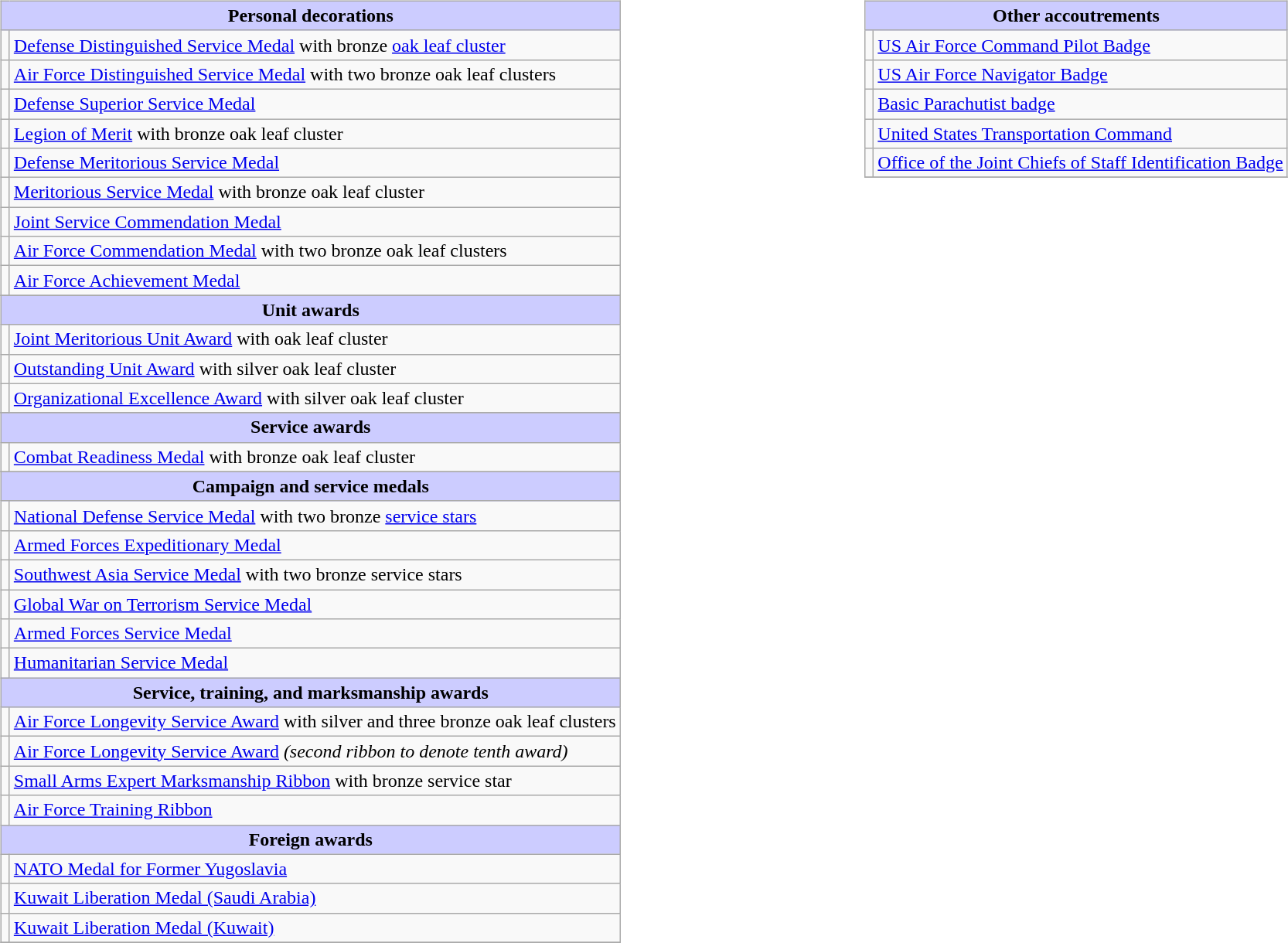<table style="width:100%;">
<tr>
<td valign="top"><br><table class="wikitable">
<tr style="background:#ccf; text-align:center;">
<td colspan=2><strong>Personal decorations</strong></td>
</tr>
<tr>
<td></td>
<td><a href='#'>Defense Distinguished Service Medal</a>  with bronze <a href='#'>oak leaf cluster</a></td>
</tr>
<tr>
<td></td>
<td><a href='#'>Air Force Distinguished Service Medal</a> with two bronze oak leaf clusters</td>
</tr>
<tr>
<td></td>
<td><a href='#'>Defense Superior Service Medal</a></td>
</tr>
<tr>
<td></td>
<td><a href='#'>Legion of Merit</a> with bronze oak leaf cluster</td>
</tr>
<tr>
<td></td>
<td><a href='#'>Defense Meritorious Service Medal</a></td>
</tr>
<tr>
<td></td>
<td><a href='#'>Meritorious Service Medal</a> with bronze oak leaf cluster</td>
</tr>
<tr>
<td></td>
<td><a href='#'>Joint Service Commendation Medal</a></td>
</tr>
<tr>
<td></td>
<td><a href='#'>Air Force Commendation Medal</a> with two bronze oak leaf clusters</td>
</tr>
<tr>
<td></td>
<td><a href='#'>Air Force Achievement Medal</a></td>
</tr>
<tr>
</tr>
<tr style="background:#ccf; text-align:center;">
<td colspan=2><strong>Unit awards</strong></td>
</tr>
<tr>
<td></td>
<td><a href='#'>Joint Meritorious Unit Award</a> with oak leaf cluster</td>
</tr>
<tr>
<td></td>
<td><a href='#'>Outstanding Unit Award</a> with silver oak leaf cluster</td>
</tr>
<tr>
<td></td>
<td><a href='#'>Organizational Excellence Award</a> with silver oak leaf cluster</td>
</tr>
<tr>
</tr>
<tr style="background:#ccf; text-align:center;">
<td colspan=2><strong>Service awards</strong></td>
</tr>
<tr>
<td></td>
<td><a href='#'>Combat Readiness Medal</a> with bronze oak leaf cluster</td>
</tr>
<tr>
</tr>
<tr style="background:#ccf; text-align:center;">
<td colspan=2><strong>Campaign and service medals</strong></td>
</tr>
<tr>
<td></td>
<td><a href='#'>National Defense Service Medal</a> with two bronze <a href='#'>service stars</a></td>
</tr>
<tr>
<td></td>
<td><a href='#'>Armed Forces Expeditionary Medal</a></td>
</tr>
<tr>
<td></td>
<td><a href='#'>Southwest Asia Service Medal</a> with two bronze service stars</td>
</tr>
<tr>
<td></td>
<td><a href='#'>Global War on Terrorism Service Medal</a></td>
</tr>
<tr>
<td></td>
<td><a href='#'>Armed Forces Service Medal</a></td>
</tr>
<tr>
<td></td>
<td><a href='#'>Humanitarian Service Medal</a></td>
</tr>
<tr style="background:#ccf; text-align:center;">
<td colspan=2><strong>Service, training, and marksmanship awards</strong></td>
</tr>
<tr>
<td></td>
<td><a href='#'>Air Force Longevity Service Award</a> with silver and three bronze oak leaf clusters</td>
</tr>
<tr>
<td></td>
<td><a href='#'>Air Force Longevity Service Award</a> <em>(second ribbon to denote tenth award)</em></td>
</tr>
<tr>
<td></td>
<td><a href='#'>Small Arms Expert Marksmanship Ribbon</a> with bronze service star</td>
</tr>
<tr>
<td></td>
<td><a href='#'>Air Force Training Ribbon</a></td>
</tr>
<tr style="background:#ccf; text-align:center;">
<td colspan=2><strong>Foreign awards</strong></td>
</tr>
<tr>
<td></td>
<td><a href='#'>NATO Medal for Former Yugoslavia</a></td>
</tr>
<tr>
<td></td>
<td><a href='#'>Kuwait Liberation Medal (Saudi Arabia)</a></td>
</tr>
<tr>
<td></td>
<td><a href='#'>Kuwait Liberation Medal (Kuwait)</a></td>
</tr>
<tr>
</tr>
</table>
</td>
<td valign="top"><br><table class="wikitable">
<tr style="background:#ccf; text-align:center;">
<td colspan=2><strong>Other accoutrements</strong></td>
</tr>
<tr>
<td></td>
<td><a href='#'>US Air Force Command Pilot Badge</a></td>
</tr>
<tr>
<td></td>
<td><a href='#'>US Air Force Navigator Badge</a></td>
</tr>
<tr>
<td></td>
<td><a href='#'>Basic Parachutist badge</a></td>
</tr>
<tr>
<td></td>
<td><a href='#'>United States Transportation Command</a></td>
</tr>
<tr>
<td></td>
<td><a href='#'>Office of the Joint Chiefs of Staff Identification Badge</a></td>
</tr>
<tr>
</tr>
</table>
</td>
</tr>
</table>
